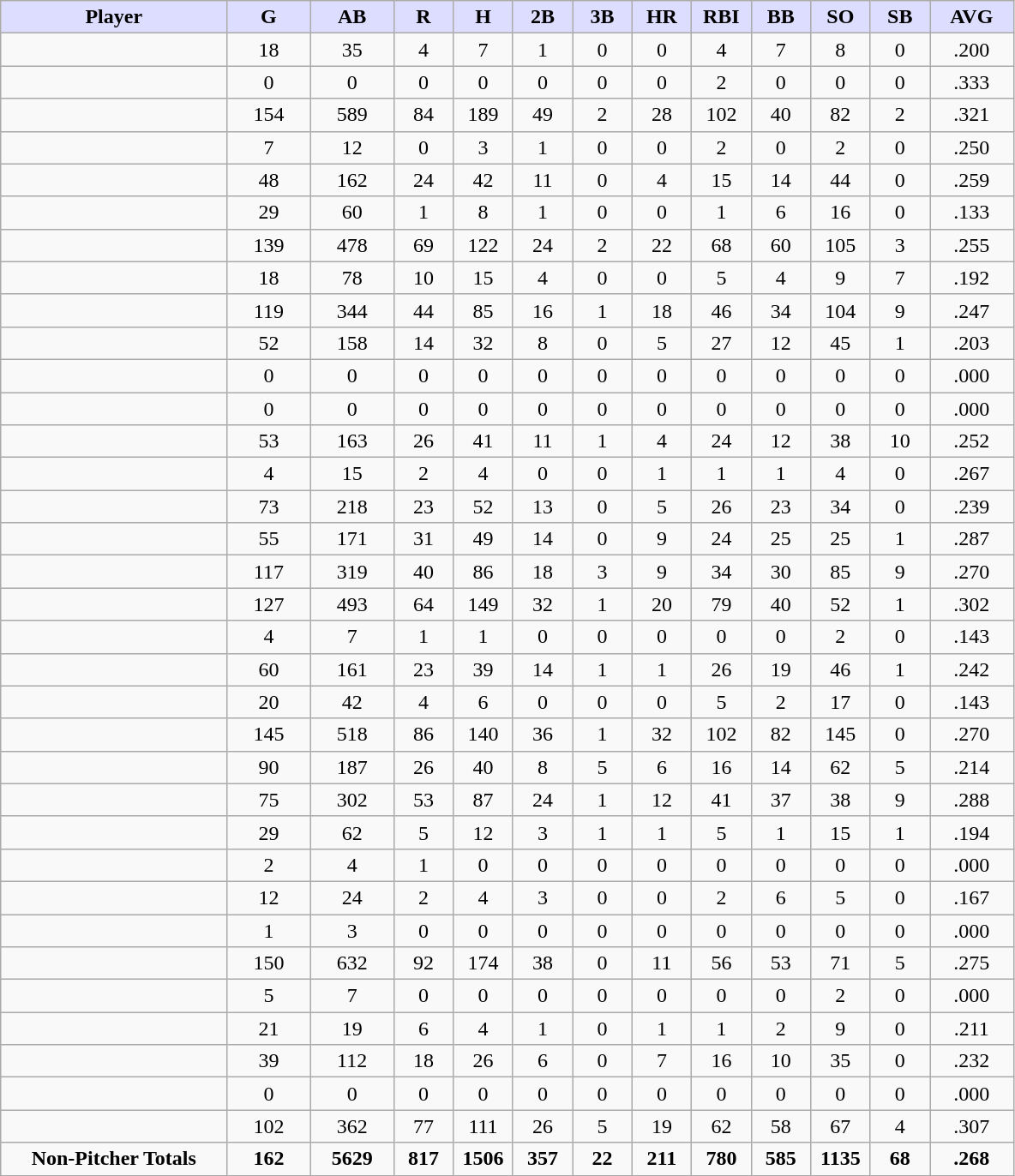<table class="wikitable sortable">
<tr>
<th style="background:#ddf; width:19%;">Player</th>
<th style="background:#ddf; width:7%;">G</th>
<th style="background:#ddf; width:7%;">AB</th>
<th style="background:#ddf; width:5%;">R</th>
<th style="background:#ddf; width:5%;">H</th>
<th style="background:#ddf; width:5%;">2B</th>
<th style="background:#ddf; width:5%;">3B</th>
<th style="background:#ddf; width:5%;">HR</th>
<th style="background:#ddf; width:5%;">RBI</th>
<th style="background:#ddf; width:5%;">BB</th>
<th style="background:#ddf; width:5%;">SO</th>
<th style="background:#ddf; width:5%;">SB</th>
<th style="background:#ddf; width:7%;">AVG</th>
</tr>
<tr style="text-align:center;">
<td></td>
<td>18</td>
<td>35</td>
<td>4</td>
<td>7</td>
<td>1</td>
<td>0</td>
<td>0</td>
<td>4</td>
<td>7</td>
<td>8</td>
<td>0</td>
<td>.200</td>
</tr>
<tr style="text-align:center;">
<td></td>
<td>0</td>
<td>0</td>
<td>0</td>
<td>0</td>
<td>0</td>
<td>0</td>
<td>0</td>
<td>2</td>
<td>0</td>
<td>0</td>
<td>0</td>
<td>.333</td>
</tr>
<tr style="text-align:center;">
<td></td>
<td>154</td>
<td>589</td>
<td>84</td>
<td>189</td>
<td>49</td>
<td>2</td>
<td>28</td>
<td>102</td>
<td>40</td>
<td>82</td>
<td>2</td>
<td>.321</td>
</tr>
<tr style="text-align:center;">
<td></td>
<td>7</td>
<td>12</td>
<td>0</td>
<td>3</td>
<td>1</td>
<td>0</td>
<td>0</td>
<td>2</td>
<td>0</td>
<td>2</td>
<td>0</td>
<td>.250</td>
</tr>
<tr style="text-align:center;">
<td></td>
<td>48</td>
<td>162</td>
<td>24</td>
<td>42</td>
<td>11</td>
<td>0</td>
<td>4</td>
<td>15</td>
<td>14</td>
<td>44</td>
<td>0</td>
<td>.259</td>
</tr>
<tr style="text-align:center;">
<td></td>
<td>29</td>
<td>60</td>
<td>1</td>
<td>8</td>
<td>1</td>
<td>0</td>
<td>0</td>
<td>1</td>
<td>6</td>
<td>16</td>
<td>0</td>
<td>.133</td>
</tr>
<tr style="text-align:center;">
<td></td>
<td>139</td>
<td>478</td>
<td>69</td>
<td>122</td>
<td>24</td>
<td>2</td>
<td>22</td>
<td>68</td>
<td>60</td>
<td>105</td>
<td>3</td>
<td>.255</td>
</tr>
<tr style="text-align:center;">
<td></td>
<td>18</td>
<td>78</td>
<td>10</td>
<td>15</td>
<td>4</td>
<td>0</td>
<td>0</td>
<td>5</td>
<td>4</td>
<td>9</td>
<td>7</td>
<td>.192</td>
</tr>
<tr style="text-align:center;">
<td></td>
<td>119</td>
<td>344</td>
<td>44</td>
<td>85</td>
<td>16</td>
<td>1</td>
<td>18</td>
<td>46</td>
<td>34</td>
<td>104</td>
<td>9</td>
<td>.247</td>
</tr>
<tr style="text-align:center;">
<td></td>
<td>52</td>
<td>158</td>
<td>14</td>
<td>32</td>
<td>8</td>
<td>0</td>
<td>5</td>
<td>27</td>
<td>12</td>
<td>45</td>
<td>1</td>
<td>.203</td>
</tr>
<tr style="text-align:center;">
<td></td>
<td>0</td>
<td>0</td>
<td>0</td>
<td>0</td>
<td>0</td>
<td>0</td>
<td>0</td>
<td>0</td>
<td>0</td>
<td>0</td>
<td>0</td>
<td>.000</td>
</tr>
<tr style="text-align:center;">
<td></td>
<td>0</td>
<td>0</td>
<td>0</td>
<td>0</td>
<td>0</td>
<td>0</td>
<td>0</td>
<td>0</td>
<td>0</td>
<td>0</td>
<td>0</td>
<td>.000</td>
</tr>
<tr style="text-align:center;">
<td></td>
<td>53</td>
<td>163</td>
<td>26</td>
<td>41</td>
<td>11</td>
<td>1</td>
<td>4</td>
<td>24</td>
<td>12</td>
<td>38</td>
<td>10</td>
<td>.252</td>
</tr>
<tr style="text-align:center;">
<td></td>
<td>4</td>
<td>15</td>
<td>2</td>
<td>4</td>
<td>0</td>
<td>0</td>
<td>1</td>
<td>1</td>
<td>1</td>
<td>4</td>
<td>0</td>
<td>.267</td>
</tr>
<tr style="text-align:center;">
<td></td>
<td>73</td>
<td>218</td>
<td>23</td>
<td>52</td>
<td>13</td>
<td>0</td>
<td>5</td>
<td>26</td>
<td>23</td>
<td>34</td>
<td>0</td>
<td>.239</td>
</tr>
<tr style="text-align:center;">
<td></td>
<td>55</td>
<td>171</td>
<td>31</td>
<td>49</td>
<td>14</td>
<td>0</td>
<td>9</td>
<td>24</td>
<td>25</td>
<td>25</td>
<td>1</td>
<td>.287</td>
</tr>
<tr style="text-align:center;">
<td></td>
<td>117</td>
<td>319</td>
<td>40</td>
<td>86</td>
<td>18</td>
<td>3</td>
<td>9</td>
<td>34</td>
<td>30</td>
<td>85</td>
<td>9</td>
<td>.270</td>
</tr>
<tr style="text-align:center;">
<td></td>
<td>127</td>
<td>493</td>
<td>64</td>
<td>149</td>
<td>32</td>
<td>1</td>
<td>20</td>
<td>79</td>
<td>40</td>
<td>52</td>
<td>1</td>
<td>.302</td>
</tr>
<tr style="text-align:center;">
<td></td>
<td>4</td>
<td>7</td>
<td>1</td>
<td>1</td>
<td>0</td>
<td>0</td>
<td>0</td>
<td>0</td>
<td>0</td>
<td>2</td>
<td>0</td>
<td>.143</td>
</tr>
<tr style="text-align:center;">
<td></td>
<td>60</td>
<td>161</td>
<td>23</td>
<td>39</td>
<td>14</td>
<td>1</td>
<td>1</td>
<td>26</td>
<td>19</td>
<td>46</td>
<td>1</td>
<td>.242</td>
</tr>
<tr style="text-align:center;">
<td></td>
<td>20</td>
<td>42</td>
<td>4</td>
<td>6</td>
<td>0</td>
<td>0</td>
<td>0</td>
<td>5</td>
<td>2</td>
<td>17</td>
<td>0</td>
<td>.143</td>
</tr>
<tr style="text-align:center;">
<td></td>
<td>145</td>
<td>518</td>
<td>86</td>
<td>140</td>
<td>36</td>
<td>1</td>
<td>32</td>
<td>102</td>
<td>82</td>
<td>145</td>
<td>0</td>
<td>.270</td>
</tr>
<tr style="text-align:center;">
<td></td>
<td>90</td>
<td>187</td>
<td>26</td>
<td>40</td>
<td>8</td>
<td>5</td>
<td>6</td>
<td>16</td>
<td>14</td>
<td>62</td>
<td>5</td>
<td>.214</td>
</tr>
<tr style="text-align:center;">
<td></td>
<td>75</td>
<td>302</td>
<td>53</td>
<td>87</td>
<td>24</td>
<td>1</td>
<td>12</td>
<td>41</td>
<td>37</td>
<td>38</td>
<td>9</td>
<td>.288</td>
</tr>
<tr style="text-align:center;"5>
<td></td>
<td>29</td>
<td>62</td>
<td>5</td>
<td>12</td>
<td>3</td>
<td>1</td>
<td>1</td>
<td>5</td>
<td>1</td>
<td>15</td>
<td>1</td>
<td>.194</td>
</tr>
<tr style="text-align:center;">
<td></td>
<td>2</td>
<td>4</td>
<td>1</td>
<td>0</td>
<td>0</td>
<td>0</td>
<td>0</td>
<td>0</td>
<td>0</td>
<td>0</td>
<td>0</td>
<td>.000</td>
</tr>
<tr style="text-align:center;">
<td></td>
<td>12</td>
<td>24</td>
<td>2</td>
<td>4</td>
<td>3</td>
<td>0</td>
<td>0</td>
<td>2</td>
<td>6</td>
<td>5</td>
<td>0</td>
<td>.167</td>
</tr>
<tr style="text-align:center;">
<td></td>
<td>1</td>
<td>3</td>
<td>0</td>
<td>0</td>
<td>0</td>
<td>0</td>
<td>0</td>
<td>0</td>
<td>0</td>
<td>0</td>
<td>0</td>
<td>.000</td>
</tr>
<tr style="text-align:center;">
<td></td>
<td>150</td>
<td>632</td>
<td>92</td>
<td>174</td>
<td>38</td>
<td>0</td>
<td>11</td>
<td>56</td>
<td>53</td>
<td>71</td>
<td>5</td>
<td>.275</td>
</tr>
<tr style="text-align:center;">
<td></td>
<td>5</td>
<td>7</td>
<td>0</td>
<td>0</td>
<td>0</td>
<td>0</td>
<td>0</td>
<td>0</td>
<td>0</td>
<td>2</td>
<td>0</td>
<td>.000</td>
</tr>
<tr style="text-align:center;">
<td></td>
<td>21</td>
<td>19</td>
<td>6</td>
<td>4</td>
<td>1</td>
<td>0</td>
<td>1</td>
<td>1</td>
<td>2</td>
<td>9</td>
<td>0</td>
<td>.211</td>
</tr>
<tr style="text-align:center;">
<td></td>
<td>39</td>
<td>112</td>
<td>18</td>
<td>26</td>
<td>6</td>
<td>0</td>
<td>7</td>
<td>16</td>
<td>10</td>
<td>35</td>
<td>0</td>
<td>.232</td>
</tr>
<tr style="text-align:center;">
<td></td>
<td>0</td>
<td>0</td>
<td>0</td>
<td>0</td>
<td>0</td>
<td>0</td>
<td>0</td>
<td>0</td>
<td>0</td>
<td>0</td>
<td>0</td>
<td>.000</td>
</tr>
<tr style="text-align:center;">
<td></td>
<td>102</td>
<td>362</td>
<td>77</td>
<td>111</td>
<td>26</td>
<td>5</td>
<td>19</td>
<td>62</td>
<td>58</td>
<td>67</td>
<td>4</td>
<td>.307</td>
</tr>
<tr style="text-align:center;">
<td><strong>Non-Pitcher Totals</strong></td>
<td><strong>162</strong></td>
<td><strong>5629</strong></td>
<td><strong>817</strong></td>
<td><strong>1506</strong></td>
<td><strong>357</strong></td>
<td><strong>22</strong></td>
<td><strong>211</strong></td>
<td><strong>780</strong></td>
<td><strong>585</strong></td>
<td><strong>1135</strong></td>
<td><strong>68</strong></td>
<td><strong>.268</strong></td>
</tr>
</table>
